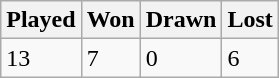<table class="wikitable">
<tr>
<th>Played</th>
<th>Won</th>
<th>Drawn</th>
<th>Lost</th>
</tr>
<tr>
<td>13</td>
<td>7</td>
<td>0</td>
<td>6</td>
</tr>
</table>
